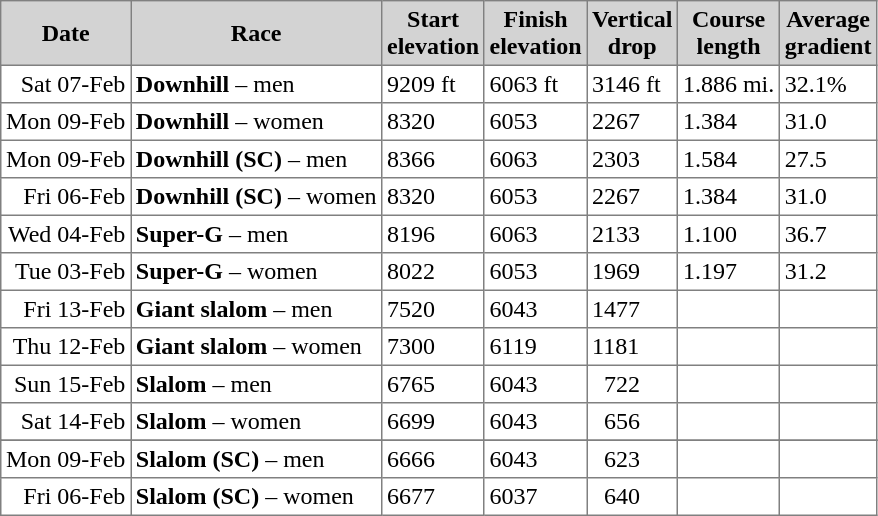<table class="toccolours" border="1" cellpadding="3" style="border-collapse:collapse">
<tr bgcolor=lightgrey>
<th>Date</th>
<th>Race</th>
<th>Start<br>elevation</th>
<th>Finish<br>elevation</th>
<th>Vertical<br>drop</th>
<th>Course<br>length</th>
<th>Average<br>gradient</th>
</tr>
<tr>
<td align=right>Sat 07-Feb</td>
<td><strong>Downhill</strong> – men</td>
<td>9209 ft</td>
<td>6063 ft</td>
<td>3146 ft</td>
<td>1.886 mi.</td>
<td>32.1%</td>
</tr>
<tr>
<td align=right>Mon 09-Feb</td>
<td><strong>Downhill</strong> – women</td>
<td>8320</td>
<td>6053</td>
<td>2267</td>
<td>1.384</td>
<td>31.0</td>
</tr>
<tr>
<td align=right>Mon 09-Feb</td>
<td><strong>Downhill (SC)</strong> – men</td>
<td>8366</td>
<td>6063</td>
<td>2303</td>
<td>1.584</td>
<td>27.5</td>
</tr>
<tr>
<td align=right>Fri 06-Feb</td>
<td><strong>Downhill (SC)</strong> – women</td>
<td>8320</td>
<td>6053</td>
<td>2267</td>
<td>1.384</td>
<td>31.0</td>
</tr>
<tr>
<td align=right>Wed 04-Feb</td>
<td><strong>Super-G</strong> – men</td>
<td>8196</td>
<td>6063</td>
<td>2133</td>
<td>1.100</td>
<td>36.7</td>
</tr>
<tr>
<td align=right>Tue 03-Feb</td>
<td><strong>Super-G</strong> – women</td>
<td>8022</td>
<td>6053</td>
<td>1969</td>
<td>1.197</td>
<td>31.2</td>
</tr>
<tr>
<td align=right>Fri 13-Feb</td>
<td><strong>Giant slalom</strong> – men</td>
<td>7520</td>
<td>6043</td>
<td>1477</td>
<td></td>
<td></td>
</tr>
<tr>
<td align=right>Thu 12-Feb</td>
<td><strong>Giant slalom</strong> – women</td>
<td>7300</td>
<td>6119</td>
<td>1181</td>
<td></td>
<td></td>
</tr>
<tr>
<td align=right>Sun 15-Feb</td>
<td><strong>Slalom</strong> – men</td>
<td>6765</td>
<td>6043</td>
<td>  722</td>
<td></td>
<td></td>
</tr>
<tr>
<td align=right>Sat 14-Feb</td>
<td><strong>Slalom</strong> – women</td>
<td>6699</td>
<td>6043</td>
<td>  656</td>
<td></td>
<td></td>
</tr>
<tr>
</tr>
<tr>
<td align=right>Mon 09-Feb</td>
<td><strong>Slalom (SC)</strong> – men</td>
<td>6666</td>
<td>6043</td>
<td>  623</td>
<td></td>
<td></td>
</tr>
<tr>
<td align=right>Fri 06-Feb</td>
<td><strong>Slalom (SC)</strong> – women</td>
<td>6677</td>
<td>6037</td>
<td>  640</td>
<td></td>
<td></td>
</tr>
</table>
